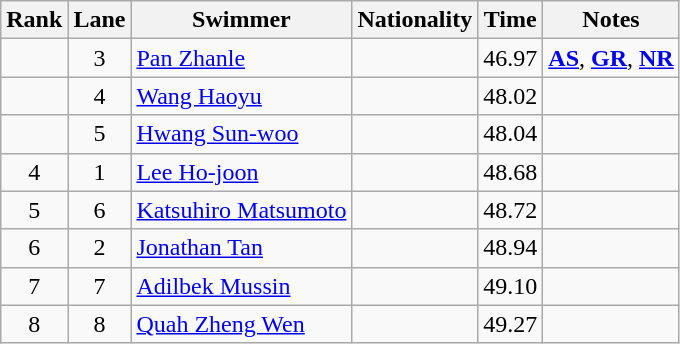<table class="wikitable sortable" style="text-align:center">
<tr>
<th>Rank</th>
<th>Lane</th>
<th>Swimmer</th>
<th>Nationality</th>
<th>Time</th>
<th>Notes</th>
</tr>
<tr>
<td></td>
<td>3</td>
<td align=left><a href='#'>Pan Zhanle</a></td>
<td align=left></td>
<td>46.97</td>
<td><strong><a href='#'>AS</a></strong>, <strong><a href='#'>GR</a></strong>, <strong><a href='#'>NR</a></strong></td>
</tr>
<tr>
<td></td>
<td>4</td>
<td align=left><a href='#'>Wang Haoyu</a></td>
<td align=left></td>
<td>48.02</td>
<td></td>
</tr>
<tr>
<td></td>
<td>5</td>
<td align=left><a href='#'>Hwang Sun-woo</a></td>
<td align=left></td>
<td>48.04</td>
<td></td>
</tr>
<tr>
<td>4</td>
<td>1</td>
<td align=left><a href='#'>Lee Ho-joon</a></td>
<td align=left></td>
<td>48.68</td>
<td></td>
</tr>
<tr>
<td>5</td>
<td>6</td>
<td align=left><a href='#'>Katsuhiro Matsumoto</a></td>
<td align=left></td>
<td>48.72</td>
<td></td>
</tr>
<tr>
<td>6</td>
<td>2</td>
<td align=left><a href='#'>Jonathan Tan</a></td>
<td align=left></td>
<td>48.94</td>
<td></td>
</tr>
<tr>
<td>7</td>
<td>7</td>
<td align=left><a href='#'>Adilbek Mussin</a></td>
<td align=left></td>
<td>49.10</td>
<td></td>
</tr>
<tr>
<td>8</td>
<td>8</td>
<td align=left><a href='#'>Quah Zheng Wen</a></td>
<td align=left></td>
<td>49.27</td>
<td></td>
</tr>
</table>
